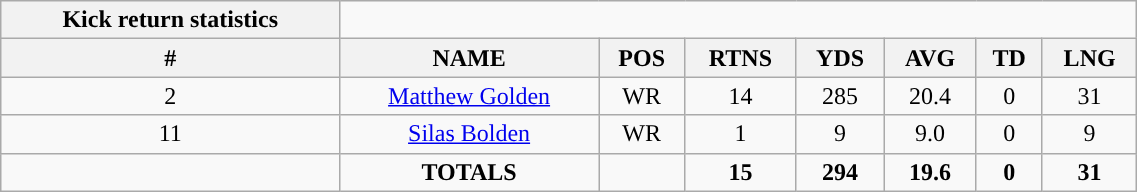<table style="width:60%; text-align:center;" class="wikitable collapsible collapsed">
<tr>
<th style="text-align:center; ">Kick return statistics</th>
</tr>
<tr>
<th>#</th>
<th>NAME</th>
<th>POS</th>
<th>RTNS</th>
<th>YDS</th>
<th>AVG</th>
<th>TD</th>
<th>LNG</th>
</tr>
<tr style="text-align:center">
<td>2</td>
<td><a href='#'>Matthew Golden</a></td>
<td>WR</td>
<td>14</td>
<td>285</td>
<td>20.4</td>
<td>0</td>
<td>31</td>
</tr>
<tr style="text-align:center">
<td>11</td>
<td><a href='#'>Silas Bolden</a></td>
<td>WR</td>
<td>1</td>
<td>9</td>
<td>9.0</td>
<td>0</td>
<td>9</td>
</tr>
<tr style="text-align:center">
<td></td>
<td><strong>TOTALS</strong></td>
<td></td>
<td><strong>15</strong></td>
<td><strong>294</strong></td>
<td><strong>19.6</strong></td>
<td><strong>0</strong></td>
<td><strong>31</strong></td>
</tr>
</table>
